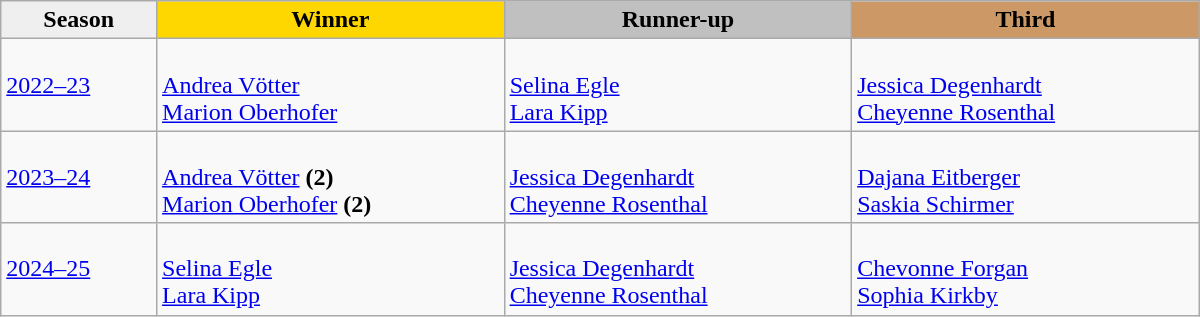<table class="wikitable sortable" style="width:800px;">
<tr>
<th style="width:13%; background:#efefef;">Season</th>
<th style="width:29%; background:gold">Winner</th>
<th style="width:29%; background:silver">Runner-up</th>
<th style="width:29%; background:#CC9966">Third</th>
</tr>
<tr>
<td><a href='#'>2022–23</a></td>
<td><br><a href='#'>Andrea Vötter</a><br><a href='#'>Marion Oberhofer</a></td>
<td><br><a href='#'>Selina Egle</a><br><a href='#'>Lara Kipp</a></td>
<td><br><a href='#'>Jessica Degenhardt</a><br><a href='#'>Cheyenne Rosenthal</a></td>
</tr>
<tr>
<td><a href='#'>2023–24</a></td>
<td><br><a href='#'>Andrea Vötter</a> <strong>(2)</strong><br><a href='#'>Marion Oberhofer</a> <strong>(2)</strong></td>
<td><br><a href='#'>Jessica Degenhardt</a><br><a href='#'>Cheyenne Rosenthal</a></td>
<td><br><a href='#'>Dajana Eitberger</a><br><a href='#'>Saskia Schirmer</a></td>
</tr>
<tr>
<td><a href='#'>2024–25</a></td>
<td><br><a href='#'>Selina Egle</a><br><a href='#'>Lara Kipp</a></td>
<td><br><a href='#'>Jessica Degenhardt</a><br><a href='#'>Cheyenne Rosenthal</a></td>
<td><br><a href='#'>Chevonne Forgan</a><br><a href='#'>Sophia Kirkby</a></td>
</tr>
</table>
